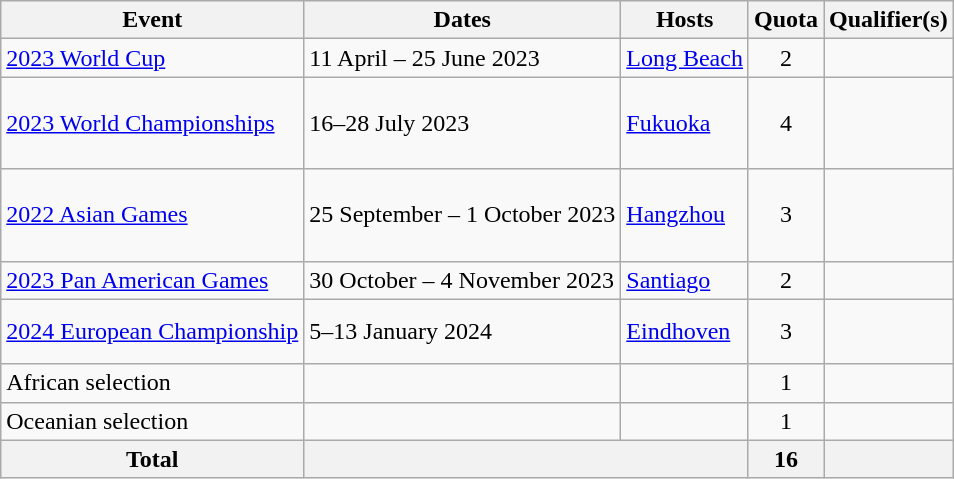<table class="wikitable">
<tr>
<th>Event</th>
<th>Dates</th>
<th>Hosts</th>
<th>Quota</th>
<th>Qualifier(s)</th>
</tr>
<tr>
<td><a href='#'>2023 World Cup</a></td>
<td>11 April – 25 June 2023</td>
<td> <a href='#'>Long Beach</a></td>
<td align="center">2</td>
<td><br></td>
</tr>
<tr>
<td><a href='#'>2023 World Championships</a></td>
<td>16–28 July 2023</td>
<td> <a href='#'>Fukuoka</a></td>
<td align="center">4</td>
<td><br><br><br></td>
</tr>
<tr>
<td><a href='#'>2022 Asian Games</a></td>
<td>25 September – 1 October 2023</td>
<td> <a href='#'>Hangzhou</a></td>
<td align="center">3</td>
<td><br><s></s><br><br></td>
</tr>
<tr>
<td><a href='#'>2023 Pan American Games</a></td>
<td>30 October – 4 November 2023</td>
<td> <a href='#'>Santiago</a></td>
<td align="center">2</td>
<td><br></td>
</tr>
<tr>
<td><a href='#'>2024 European Championship</a></td>
<td>5–13 January 2024</td>
<td> <a href='#'>Eindhoven</a></td>
<td align="center">3</td>
<td><br><br></td>
</tr>
<tr>
<td>African selection</td>
<td></td>
<td></td>
<td align="center">1</td>
<td></td>
</tr>
<tr>
<td>Oceanian selection</td>
<td></td>
<td></td>
<td align="center">1</td>
<td></td>
</tr>
<tr>
<th>Total</th>
<th colspan="2"></th>
<th>16</th>
<th></th>
</tr>
</table>
